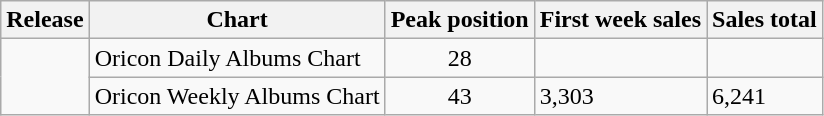<table class="wikitable">
<tr>
<th>Release</th>
<th>Chart</th>
<th>Peak position</th>
<th>First week sales</th>
<th>Sales total</th>
</tr>
<tr>
<td rowspan="2"></td>
<td>Oricon Daily Albums Chart</td>
<td align="center">28</td>
<td></td>
<td></td>
</tr>
<tr>
<td>Oricon Weekly Albums Chart</td>
<td align="center">43</td>
<td>3,303</td>
<td>6,241</td>
</tr>
</table>
